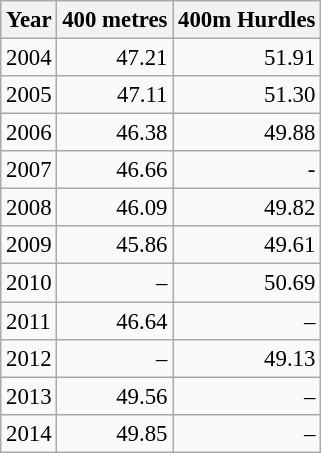<table class="wikitable" style="font-size:95%;">
<tr>
<th>Year</th>
<th>400 metres</th>
<th>400m Hurdles</th>
</tr>
<tr>
<td>2004</td>
<td align="right">47.21</td>
<td align="right">51.91</td>
</tr>
<tr>
<td>2005</td>
<td align="right">47.11</td>
<td align="right">51.30</td>
</tr>
<tr>
<td>2006</td>
<td align="right">46.38</td>
<td align="right">49.88</td>
</tr>
<tr>
<td>2007</td>
<td align="right">46.66</td>
<td align="right">-</td>
</tr>
<tr>
<td>2008</td>
<td align="right">46.09</td>
<td align="right">49.82</td>
</tr>
<tr>
<td>2009</td>
<td align="right">45.86</td>
<td align="right">49.61</td>
</tr>
<tr>
<td>2010</td>
<td align="right">–</td>
<td align="right">50.69</td>
</tr>
<tr>
<td>2011</td>
<td align="right">46.64</td>
<td align="right">–</td>
</tr>
<tr>
<td>2012</td>
<td align="right">–</td>
<td align="right">49.13</td>
</tr>
<tr>
<td>2013</td>
<td align="right">49.56</td>
<td align="right">–</td>
</tr>
<tr>
<td>2014</td>
<td align="right">49.85</td>
<td align="right">–</td>
</tr>
</table>
